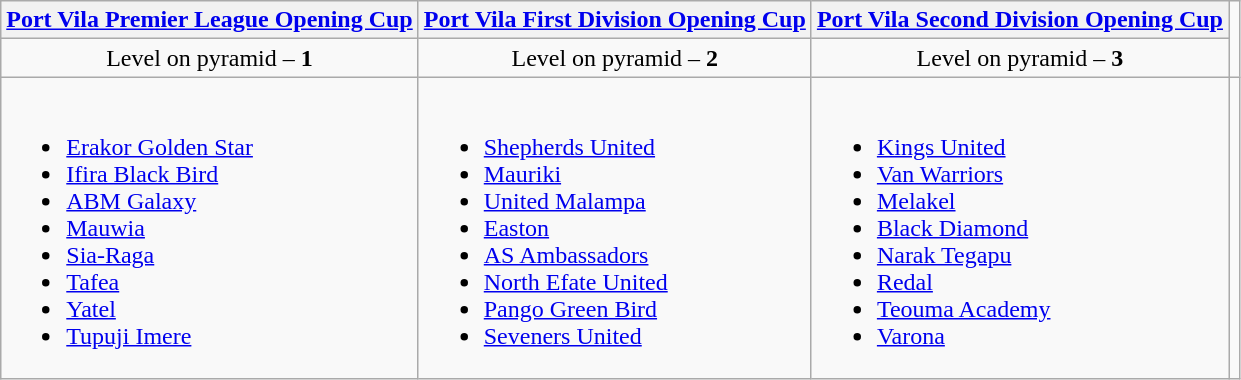<table class="wikitable">
<tr>
<th><a href='#'>Port Vila Premier League Opening Cup</a></th>
<th><a href='#'>Port Vila First Division Opening Cup</a></th>
<th><a href='#'>Port Vila Second Division Opening Cup</a></th>
</tr>
<tr>
<td style="text-align:center;">Level on pyramid – <strong>1</strong></td>
<td style="text-align:center;">Level on pyramid – <strong>2</strong></td>
<td style="text-align:center;">Level on pyramid – <strong>3</strong></td>
</tr>
<tr>
<td><br><ul><li><a href='#'>Erakor Golden Star</a></li><li><a href='#'>Ifira Black Bird</a></li><li><a href='#'>ABM Galaxy</a></li><li><a href='#'>Mauwia</a></li><li><a href='#'>Sia-Raga</a></li><li><a href='#'>Tafea</a></li><li><a href='#'>Yatel</a></li><li><a href='#'>Tupuji Imere</a></li></ul></td>
<td><br><ul><li><a href='#'>Shepherds United</a></li><li><a href='#'>Mauriki</a></li><li><a href='#'>United Malampa</a></li><li><a href='#'>Easton</a></li><li><a href='#'>AS Ambassadors</a></li><li><a href='#'>North Efate United</a></li><li><a href='#'>Pango Green Bird</a></li><li><a href='#'>Seveners United</a></li></ul></td>
<td><br><ul><li><a href='#'>Kings United</a></li><li><a href='#'>Van Warriors</a></li><li><a href='#'>Melakel</a></li><li><a href='#'>Black Diamond</a></li><li><a href='#'>Narak Tegapu</a></li><li><a href='#'>Redal</a></li><li><a href='#'>Teouma Academy</a></li><li><a href='#'>Varona</a></li></ul></td>
<td></td>
</tr>
</table>
